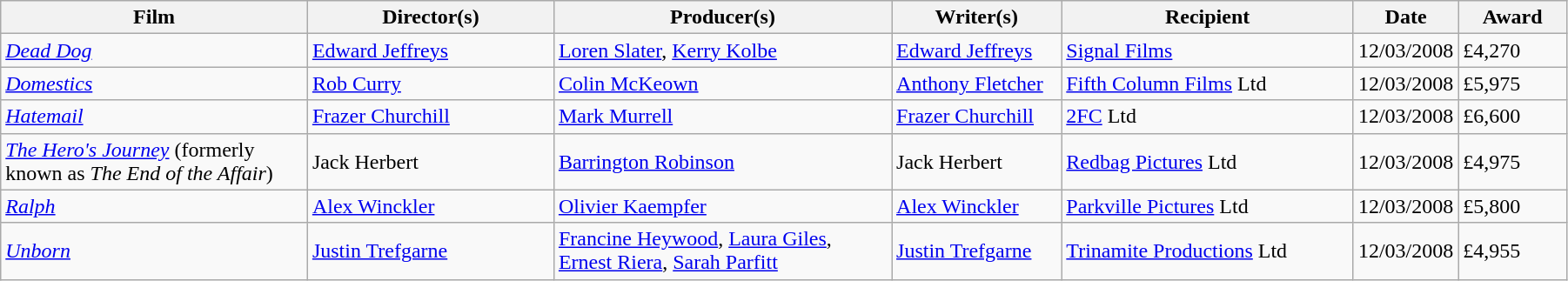<table class="wikitable" width="95%" align="centre">
<tr>
<th width=20%>Film</th>
<th width=16%>Director(s)</th>
<th width=22%>Producer(s)</th>
<th width=11%>Writer(s)</th>
<th width=19%>Recipient</th>
<th width=5%>Date</th>
<th width=7%>Award</th>
</tr>
<tr>
<td><em><a href='#'>Dead Dog</a></em></td>
<td><a href='#'>Edward Jeffreys</a></td>
<td><a href='#'>Loren Slater</a>, <a href='#'>Kerry Kolbe</a></td>
<td><a href='#'>Edward Jeffreys</a></td>
<td><a href='#'>Signal Films</a></td>
<td>12/03/2008</td>
<td>£4,270</td>
</tr>
<tr>
<td><em><a href='#'>Domestics</a></em></td>
<td><a href='#'>Rob Curry</a></td>
<td><a href='#'>Colin McKeown</a></td>
<td><a href='#'>Anthony Fletcher</a></td>
<td><a href='#'>Fifth Column Films</a> Ltd</td>
<td>12/03/2008</td>
<td>£5,975</td>
</tr>
<tr>
<td><em><a href='#'>Hatemail</a></em></td>
<td><a href='#'>Frazer Churchill</a></td>
<td><a href='#'>Mark Murrell</a></td>
<td><a href='#'>Frazer Churchill</a></td>
<td><a href='#'>2FC</a> Ltd</td>
<td>12/03/2008</td>
<td>£6,600</td>
</tr>
<tr>
<td><em><a href='#'>The Hero's Journey</a></em> (formerly known as <em>The End of the Affair</em>)</td>
<td>Jack Herbert</td>
<td><a href='#'>Barrington Robinson</a></td>
<td>Jack Herbert</td>
<td><a href='#'>Redbag Pictures</a> Ltd</td>
<td>12/03/2008</td>
<td>£4,975</td>
</tr>
<tr>
<td><em><a href='#'>Ralph</a></em></td>
<td><a href='#'>Alex Winckler</a></td>
<td><a href='#'>Olivier Kaempfer</a></td>
<td><a href='#'>Alex Winckler</a></td>
<td><a href='#'>Parkville Pictures</a> Ltd</td>
<td>12/03/2008</td>
<td>£5,800</td>
</tr>
<tr>
<td><em><a href='#'>Unborn</a></em></td>
<td><a href='#'>Justin Trefgarne</a></td>
<td><a href='#'>Francine Heywood</a>, <a href='#'>Laura Giles</a>, <a href='#'>Ernest Riera</a>, <a href='#'>Sarah Parfitt</a></td>
<td><a href='#'>Justin Trefgarne</a></td>
<td><a href='#'>Trinamite Productions</a> Ltd</td>
<td>12/03/2008</td>
<td>£4,955</td>
</tr>
</table>
